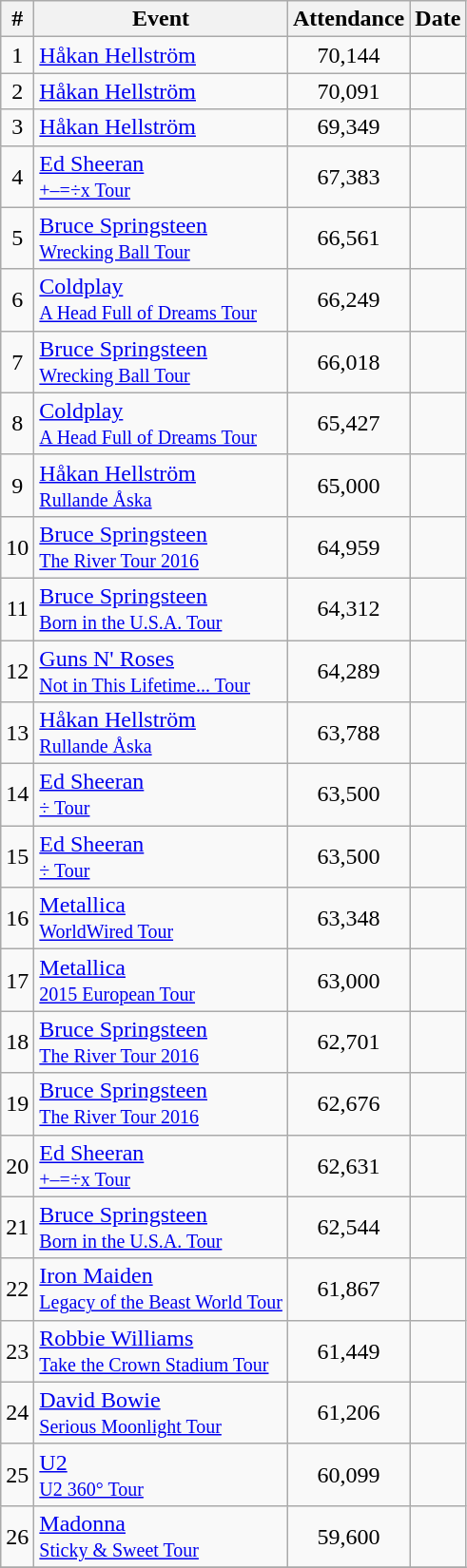<table class="wikitable sortable" style="text-align:center;">
<tr align=center>
<th>#</th>
<th>Event</th>
<th>Attendance</th>
<th>Date</th>
</tr>
<tr>
<td>1</td>
<td align=left> <a href='#'>Håkan Hellström</a></td>
<td>70,144</td>
<td></td>
</tr>
<tr>
<td>2</td>
<td align=left> <a href='#'>Håkan Hellström</a></td>
<td>70,091</td>
<td></td>
</tr>
<tr>
<td>3</td>
<td align=left> <a href='#'>Håkan Hellström</a></td>
<td>69,349</td>
<td></td>
</tr>
<tr>
<td>4</td>
<td align=left> <a href='#'>Ed Sheeran</a><br><small><a href='#'>+–=÷x Tour</a></small></td>
<td>67,383</td>
<td></td>
</tr>
<tr>
<td>5</td>
<td align=left> <a href='#'>Bruce Springsteen</a><br><small><a href='#'>Wrecking Ball Tour</a></small></td>
<td>66,561</td>
<td></td>
</tr>
<tr>
<td>6</td>
<td align=left> <a href='#'>Coldplay</a><br><small><a href='#'>A Head Full of Dreams Tour</a></small></td>
<td>66,249</td>
<td></td>
</tr>
<tr>
<td>7</td>
<td align=left> <a href='#'>Bruce Springsteen</a><br><small><a href='#'>Wrecking Ball Tour</a></small></td>
<td>66,018</td>
<td></td>
</tr>
<tr>
<td>8</td>
<td align=left> <a href='#'>Coldplay</a><br><small><a href='#'>A Head Full of Dreams Tour</a></small></td>
<td>65,427</td>
<td></td>
</tr>
<tr>
<td>9</td>
<td align=left> <a href='#'>Håkan Hellström</a><br><small><a href='#'>Rullande Åska</a></small></td>
<td>65,000</td>
<td></td>
</tr>
<tr>
<td>10</td>
<td align=left> <a href='#'>Bruce Springsteen</a><br><small><a href='#'>The River Tour 2016</a></small></td>
<td>64,959</td>
<td></td>
</tr>
<tr>
<td>11</td>
<td align=left> <a href='#'>Bruce Springsteen</a><br><small><a href='#'>Born in the U.S.A. Tour</a></small></td>
<td>64,312</td>
<td></td>
</tr>
<tr>
<td>12</td>
<td align=left> <a href='#'>Guns N' Roses</a><br><small><a href='#'>Not in This Lifetime... Tour</a></small></td>
<td>64,289</td>
<td></td>
</tr>
<tr>
<td>13</td>
<td align="left"> <a href='#'>Håkan Hellström</a><br><small><a href='#'>Rullande Åska</a></small></td>
<td>63,788</td>
<td></td>
</tr>
<tr>
<td>14</td>
<td align="left"> <a href='#'>Ed Sheeran</a><br><small><a href='#'>÷ Tour</a></small></td>
<td>63,500</td>
<td></td>
</tr>
<tr>
<td>15</td>
<td align="left"> <a href='#'>Ed Sheeran</a><br><small><a href='#'>÷ Tour</a></small></td>
<td>63,500</td>
<td></td>
</tr>
<tr>
<td>16</td>
<td align=left> <a href='#'>Metallica</a><br><small><a href='#'>WorldWired Tour</a></small></td>
<td>63,348</td>
<td></td>
</tr>
<tr>
<td>17</td>
<td align="left"> <a href='#'>Metallica</a><br><small><a href='#'>2015 European Tour</a></small></td>
<td>63,000</td>
<td></td>
</tr>
<tr>
<td>18</td>
<td align="left"> <a href='#'>Bruce Springsteen</a><br><small><a href='#'>The River Tour 2016</a></small></td>
<td>62,701</td>
<td></td>
</tr>
<tr>
<td>19</td>
<td align="left"> <a href='#'>Bruce Springsteen</a><br><small><a href='#'>The River Tour 2016</a></small></td>
<td>62,676</td>
<td></td>
</tr>
<tr>
<td>20</td>
<td align="left"> <a href='#'>Ed Sheeran</a><br><small><a href='#'>+–=÷x Tour</a></small></td>
<td>62,631</td>
<td></td>
</tr>
<tr>
<td>21</td>
<td align="left"> <a href='#'>Bruce Springsteen</a><br><small><a href='#'>Born in the U.S.A. Tour</a></small></td>
<td>62,544</td>
<td></td>
</tr>
<tr>
<td>22</td>
<td align="left"> <a href='#'>Iron Maiden</a><br><small><a href='#'>Legacy of the Beast World Tour</a></small></td>
<td>61,867</td>
<td></td>
</tr>
<tr>
<td>23</td>
<td align="left"> <a href='#'>Robbie Williams</a><br><small><a href='#'>Take the Crown Stadium Tour</a></small></td>
<td>61,449</td>
<td></td>
</tr>
<tr>
<td>24</td>
<td align="left"> <a href='#'>David Bowie</a><br><small><a href='#'>Serious Moonlight Tour</a></small></td>
<td>61,206</td>
<td></td>
</tr>
<tr>
<td>25</td>
<td align="left"> <a href='#'>U2</a><br><small><a href='#'>U2 360° Tour</a></small></td>
<td>60,099</td>
<td></td>
</tr>
<tr>
<td>26</td>
<td align="left"> <a href='#'>Madonna</a><br><small><a href='#'>Sticky & Sweet Tour</a></small></td>
<td>59,600</td>
<td></td>
</tr>
<tr>
</tr>
</table>
